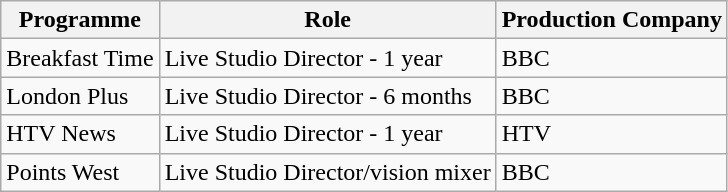<table class="wikitable">
<tr>
<th>Programme</th>
<th>Role</th>
<th>Production Company</th>
</tr>
<tr>
<td>Breakfast Time</td>
<td>Live Studio Director - 1 year</td>
<td>BBC</td>
</tr>
<tr>
<td>London Plus</td>
<td>Live Studio Director - 6 months</td>
<td>BBC</td>
</tr>
<tr>
<td>HTV News</td>
<td>Live Studio Director - 1 year</td>
<td>HTV</td>
</tr>
<tr>
<td>Points West</td>
<td>Live Studio Director/vision mixer</td>
<td>BBC</td>
</tr>
</table>
